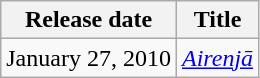<table class="wikitable">
<tr>
<th>Release date</th>
<th>Title</th>
</tr>
<tr>
<td>January 27, 2010</td>
<td><em><a href='#'>Airenjā</a></em></td>
</tr>
</table>
